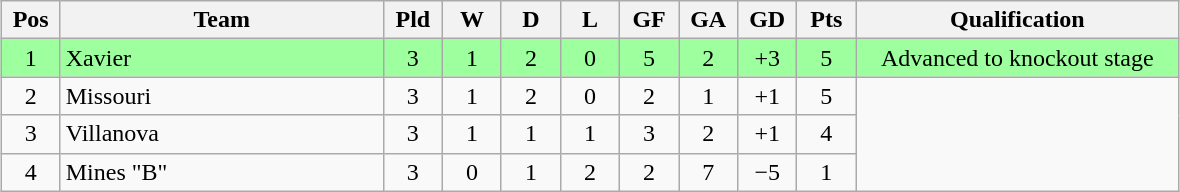<table class="wikitable" style="text-align:center; margin: 1em auto">
<tr>
<th style="width:2em">Pos</th>
<th style="width:13em">Team</th>
<th style="width:2em">Pld</th>
<th style="width:2em">W</th>
<th style="width:2em">D</th>
<th style="width:2em">L</th>
<th style="width:2em">GF</th>
<th style="width:2em">GA</th>
<th style="width:2em">GD</th>
<th style="width:2em">Pts</th>
<th style="width:13em">Qualification</th>
</tr>
<tr bgcolor="#9eff9e">
<td>1</td>
<td style="text-align:left">Xavier</td>
<td>3</td>
<td>1</td>
<td>2</td>
<td>0</td>
<td>5</td>
<td>2</td>
<td>+3</td>
<td>5</td>
<td>Advanced to knockout stage</td>
</tr>
<tr>
<td>2</td>
<td style="text-align:left">Missouri</td>
<td>3</td>
<td>1</td>
<td>2</td>
<td>0</td>
<td>2</td>
<td>1</td>
<td>+1</td>
<td>5</td>
</tr>
<tr>
<td>3</td>
<td style="text-align:left">Villanova</td>
<td>3</td>
<td>1</td>
<td>1</td>
<td>1</td>
<td>3</td>
<td>2</td>
<td>+1</td>
<td>4</td>
</tr>
<tr>
<td>4</td>
<td style="text-align:left">Mines "B"</td>
<td>3</td>
<td>0</td>
<td>1</td>
<td>2</td>
<td>2</td>
<td>7</td>
<td>−5</td>
<td>1</td>
</tr>
</table>
